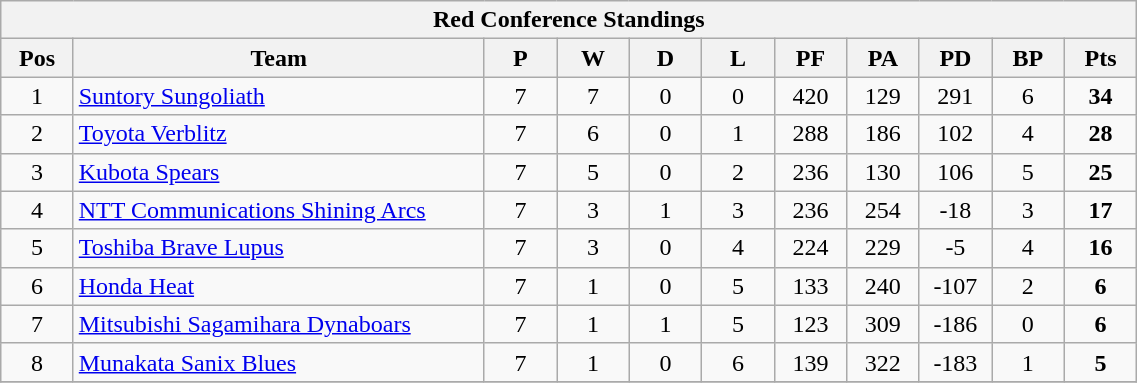<table class="wikitable" style="text-align:center; font-size:100%; width:60%;">
<tr>
<th colspan="100%" cellpadding="0" cellspacing="0"><strong>Red Conference Standings</strong></th>
</tr>
<tr>
<th style="width:6%;">Pos</th>
<th style="width:34%;">Team</th>
<th style="width:6%;">P</th>
<th style="width:6%;">W</th>
<th style="width:6%;">D</th>
<th style="width:6%;">L</th>
<th style="width:6%;">PF</th>
<th style="width:6%;">PA</th>
<th style="width:6%;">PD</th>
<th style="width:6%;">BP</th>
<th style="width:6%;">Pts<br></th>
</tr>
<tr>
<td>1</td>
<td style="text-align:left;"><a href='#'>Suntory Sungoliath</a></td>
<td>7</td>
<td>7</td>
<td>0</td>
<td>0</td>
<td>420</td>
<td>129</td>
<td>291</td>
<td>6</td>
<td><strong>34</strong></td>
</tr>
<tr>
<td>2</td>
<td style="text-align:left;"><a href='#'>Toyota Verblitz</a></td>
<td>7</td>
<td>6</td>
<td>0</td>
<td>1</td>
<td>288</td>
<td>186</td>
<td>102</td>
<td>4</td>
<td><strong>28</strong></td>
</tr>
<tr>
<td>3</td>
<td style="text-align:left;"><a href='#'>Kubota Spears</a></td>
<td>7</td>
<td>5</td>
<td>0</td>
<td>2</td>
<td>236</td>
<td>130</td>
<td>106</td>
<td>5</td>
<td><strong>25</strong></td>
</tr>
<tr>
<td>4</td>
<td style="text-align:left;"><a href='#'>NTT Communications Shining Arcs</a></td>
<td>7</td>
<td>3</td>
<td>1</td>
<td>3</td>
<td>236</td>
<td>254</td>
<td>-18</td>
<td>3</td>
<td><strong>17</strong></td>
</tr>
<tr>
<td>5</td>
<td style="text-align:left;"><a href='#'>Toshiba Brave Lupus</a></td>
<td>7</td>
<td>3</td>
<td>0</td>
<td>4</td>
<td>224</td>
<td>229</td>
<td>-5</td>
<td>4</td>
<td><strong>16</strong></td>
</tr>
<tr>
<td>6</td>
<td style="text-align:left;"><a href='#'>Honda Heat</a></td>
<td>7</td>
<td>1</td>
<td>0</td>
<td>5</td>
<td>133</td>
<td>240</td>
<td>-107</td>
<td>2</td>
<td><strong>6</strong></td>
</tr>
<tr>
<td>7</td>
<td style="text-align:left;"><a href='#'>Mitsubishi Sagamihara Dynaboars</a></td>
<td>7</td>
<td>1</td>
<td>1</td>
<td>5</td>
<td>123</td>
<td>309</td>
<td>-186</td>
<td>0</td>
<td><strong>6</strong></td>
</tr>
<tr>
<td>8</td>
<td style="text-align:left;"><a href='#'>Munakata Sanix Blues</a></td>
<td>7</td>
<td>1</td>
<td>0</td>
<td>6</td>
<td>139</td>
<td>322</td>
<td>-183</td>
<td>1</td>
<td><strong>5</strong></td>
</tr>
<tr>
</tr>
</table>
